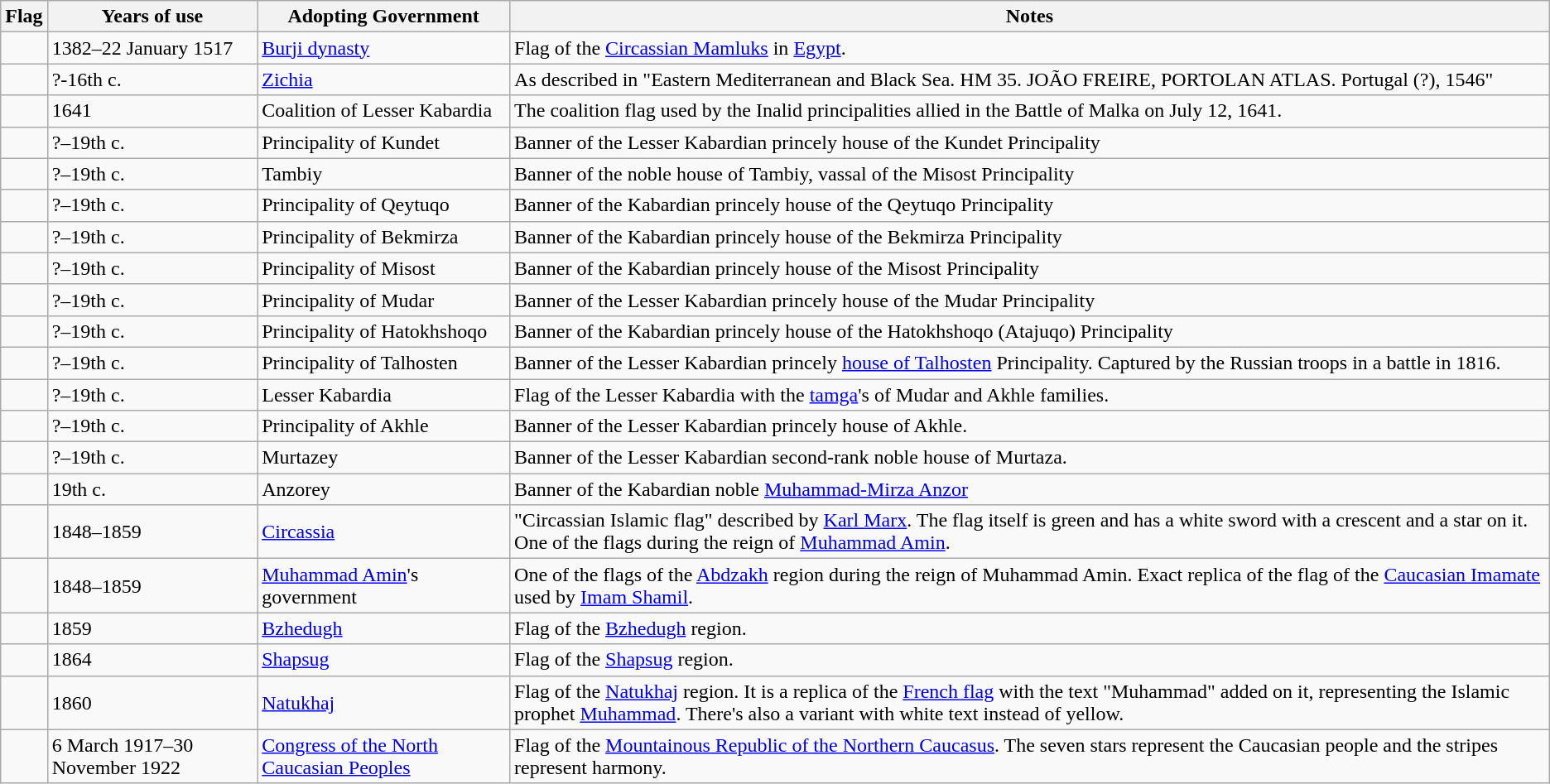<table class="wikitable">
<tr>
<th>Flag</th>
<th>Years of use</th>
<th>Adopting Government</th>
<th>Notes</th>
</tr>
<tr>
<td></td>
<td>1382–22 January 1517</td>
<td><a href='#'>Burji dynasty</a></td>
<td>Flag of the <a href='#'>Circassian Mamluks</a> in <a href='#'>Egypt</a>.</td>
</tr>
<tr>
<td></td>
<td>?-16th c.</td>
<td><a href='#'>Zichia</a></td>
<td>As described in "Eastern Mediterranean and Black Sea. HM 35. JOÃO FREIRE, PORTOLAN ATLAS. Portugal (?), 1546"</td>
</tr>
<tr>
<td></td>
<td>1641</td>
<td>Coalition of Lesser Kabardia</td>
<td>The coalition flag used by the Inalid principalities allied in the Battle of Malka on July 12, 1641.</td>
</tr>
<tr>
<td></td>
<td>?–19th c.</td>
<td>Principality of Kundet</td>
<td>Banner of the Lesser Kabardian princely house of the Kundet Principality</td>
</tr>
<tr>
<td></td>
<td>?–19th c.</td>
<td>Tambiy</td>
<td>Banner of the noble house of Tambiy, vassal of the Misost Principality</td>
</tr>
<tr>
<td></td>
<td>?–19th c.</td>
<td>Principality of Qeytuqo</td>
<td>Banner of the Kabardian princely house of the Qeytuqo Principality</td>
</tr>
<tr>
<td></td>
<td>?–19th c.</td>
<td>Principality of Bekmirza</td>
<td>Banner of the Kabardian princely house of the Bekmirza Principality</td>
</tr>
<tr>
<td></td>
<td>?–19th c.</td>
<td>Principality of Misost</td>
<td>Banner of the Kabardian princely house of the Misost Principality</td>
</tr>
<tr>
<td></td>
<td>?–19th c.</td>
<td>Principality of Mudar</td>
<td>Banner of the Lesser Kabardian princely house of the Mudar Principality</td>
</tr>
<tr>
<td></td>
<td>?–19th c.</td>
<td>Principality of Hatokhshoqo</td>
<td>Banner of the Kabardian princely house of the Hatokhshoqo (Atajuqo) Principality</td>
</tr>
<tr>
<td></td>
<td>?–19th c.</td>
<td>Principality of Talhosten</td>
<td>Banner of the Lesser Kabardian princely <a href='#'>house of Talhosten</a> Principality. Captured by the Russian troops in a battle in 1816.</td>
</tr>
<tr>
<td></td>
<td>?–19th c.</td>
<td>Lesser Kabardia</td>
<td>Flag of the Lesser Kabardia with the <a href='#'>tamga</a>'s of Mudar and Akhle families.</td>
</tr>
<tr>
<td></td>
<td>?–19th c.</td>
<td>Principality of Akhle</td>
<td>Banner of the Lesser Kabardian princely house of Akhle.</td>
</tr>
<tr>
<td></td>
<td>?–19th c.</td>
<td>Murtazey</td>
<td>Banner of the Lesser Kabardian second-rank noble house of Murtaza.</td>
</tr>
<tr>
<td></td>
<td>19th c.</td>
<td>Anzorey</td>
<td>Banner of the Kabardian noble <a href='#'>Muhammad-Mirza Anzor</a></td>
</tr>
<tr>
<td></td>
<td>1848–1859</td>
<td><a href='#'>Circassia</a></td>
<td>"Circassian Islamic flag" described by <a href='#'>Karl Marx</a>. The flag itself is green and has a white sword with a crescent and a star on it. One of the flags during the reign of <a href='#'>Muhammad Amin</a>.</td>
</tr>
<tr>
<td></td>
<td>1848–1859</td>
<td><a href='#'>Muhammad Amin</a>'s government</td>
<td>One of the flags of the <a href='#'>Abdzakh</a> region during the reign of Muhammad Amin. Exact replica of the flag of the <a href='#'>Caucasian Imamate</a> used by <a href='#'>Imam Shamil</a>.</td>
</tr>
<tr>
<td></td>
<td>1859</td>
<td><a href='#'>Bzhedugh</a></td>
<td>Flag of the <a href='#'>Bzhedugh</a> region.</td>
</tr>
<tr>
<td></td>
<td>1864</td>
<td><a href='#'>Shapsug</a></td>
<td>Flag of the <a href='#'>Shapsug</a> region.</td>
</tr>
<tr>
<td></td>
<td>1860</td>
<td><a href='#'>Natukhaj</a></td>
<td>Flag of the <a href='#'>Natukhaj</a> region. It is a replica of the <a href='#'>French flag</a> with the text "Muhammad" added on it, representing the Islamic prophet <a href='#'>Muhammad</a>. There's also a variant with white text instead of yellow.</td>
</tr>
<tr>
<td></td>
<td>6 March 1917–30 November 1922</td>
<td><a href='#'>Congress of the North Caucasian Peoples</a></td>
<td>Flag of the <a href='#'>Mountainous Republic of the Northern Caucasus</a>. The seven stars represent the Caucasian people and the stripes represent harmony.</td>
</tr>
</table>
